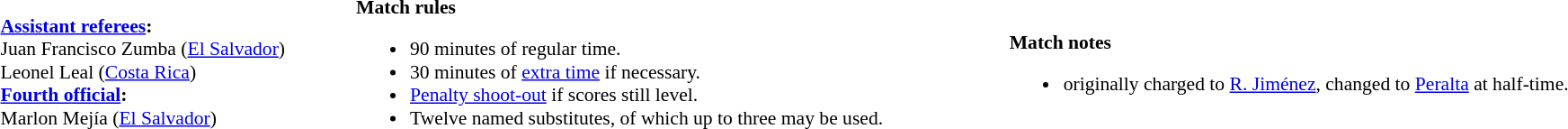<table width=100% style="font-size: 90%">
<tr>
<td><br><strong><a href='#'>Assistant referees</a>:</strong>
<br>Juan Francisco Zumba (<a href='#'>El Salvador</a>)
<br>Leonel Leal (<a href='#'>Costa Rica</a>)
<br><strong><a href='#'>Fourth official</a>:</strong>
<br> Marlon Mejía (<a href='#'>El Salvador</a>)</td>
<td><br><strong>Match rules</strong><ul><li>90 minutes of regular time.</li><li>30 minutes of <a href='#'>extra time</a> if necessary.</li><li><a href='#'>Penalty shoot-out</a> if scores still level.</li><li>Twelve named substitutes, of which up to three may be used.</li></ul></td>
<td><br><strong>Match notes</strong><ul><li> originally charged to <a href='#'>R. Jiménez</a>, changed to <a href='#'>Peralta</a> at half-time.</li></ul></td>
</tr>
</table>
